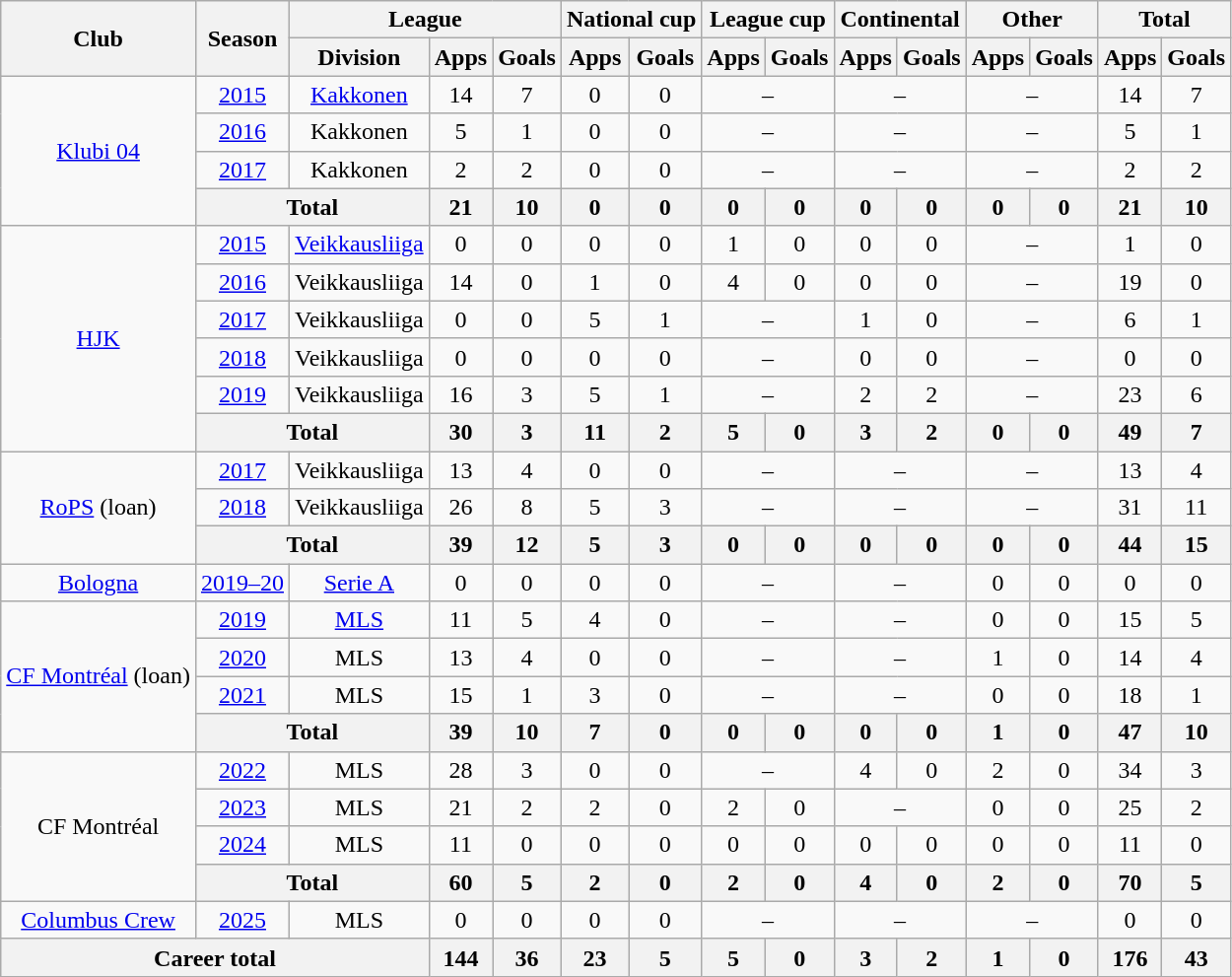<table class="wikitable" style="text-align:center">
<tr>
<th rowspan="2">Club</th>
<th rowspan="2">Season</th>
<th colspan="3">League</th>
<th colspan="2">National cup</th>
<th colspan="2">League cup</th>
<th colspan="2">Continental</th>
<th colspan="2">Other</th>
<th colspan="2">Total</th>
</tr>
<tr>
<th>Division</th>
<th>Apps</th>
<th>Goals</th>
<th>Apps</th>
<th>Goals</th>
<th>Apps</th>
<th>Goals</th>
<th>Apps</th>
<th>Goals</th>
<th>Apps</th>
<th>Goals</th>
<th>Apps</th>
<th>Goals</th>
</tr>
<tr>
<td rowspan="4"><a href='#'>Klubi 04</a></td>
<td><a href='#'>2015</a></td>
<td><a href='#'>Kakkonen</a></td>
<td>14</td>
<td>7</td>
<td>0</td>
<td>0</td>
<td colspan="2">–</td>
<td colspan="2">–</td>
<td colspan="2">–</td>
<td>14</td>
<td>7</td>
</tr>
<tr>
<td><a href='#'>2016</a></td>
<td>Kakkonen</td>
<td>5</td>
<td>1</td>
<td>0</td>
<td>0</td>
<td colspan="2">–</td>
<td colspan="2">–</td>
<td colspan="2">–</td>
<td>5</td>
<td>1</td>
</tr>
<tr>
<td><a href='#'>2017</a></td>
<td>Kakkonen</td>
<td>2</td>
<td>2</td>
<td>0</td>
<td>0</td>
<td colspan="2">–</td>
<td colspan="2">–</td>
<td colspan="2">–</td>
<td>2</td>
<td>2</td>
</tr>
<tr>
<th colspan="2">Total</th>
<th>21</th>
<th>10</th>
<th>0</th>
<th>0</th>
<th>0</th>
<th>0</th>
<th>0</th>
<th>0</th>
<th>0</th>
<th>0</th>
<th>21</th>
<th>10</th>
</tr>
<tr>
<td rowspan="6"><a href='#'>HJK</a></td>
<td><a href='#'>2015</a></td>
<td><a href='#'>Veikkausliiga</a></td>
<td>0</td>
<td>0</td>
<td>0</td>
<td>0</td>
<td>1</td>
<td>0</td>
<td>0</td>
<td>0</td>
<td colspan="2">–</td>
<td>1</td>
<td>0</td>
</tr>
<tr>
<td><a href='#'>2016</a></td>
<td>Veikkausliiga</td>
<td>14</td>
<td>0</td>
<td>1</td>
<td>0</td>
<td>4</td>
<td>0</td>
<td>0</td>
<td>0</td>
<td colspan="2">–</td>
<td>19</td>
<td>0</td>
</tr>
<tr>
<td><a href='#'>2017</a></td>
<td>Veikkausliiga</td>
<td>0</td>
<td>0</td>
<td>5</td>
<td>1</td>
<td colspan="2">–</td>
<td>1</td>
<td>0</td>
<td colspan="2">–</td>
<td>6</td>
<td>1</td>
</tr>
<tr>
<td><a href='#'>2018</a></td>
<td>Veikkausliiga</td>
<td>0</td>
<td>0</td>
<td>0</td>
<td>0</td>
<td colspan=2>–</td>
<td>0</td>
<td>0</td>
<td colspan=2>–</td>
<td>0</td>
<td>0</td>
</tr>
<tr>
<td><a href='#'>2019</a></td>
<td>Veikkausliiga</td>
<td>16</td>
<td>3</td>
<td>5</td>
<td>1</td>
<td colspan="2">–</td>
<td>2</td>
<td>2</td>
<td colspan="2">–</td>
<td>23</td>
<td>6</td>
</tr>
<tr>
<th colspan="2">Total</th>
<th>30</th>
<th>3</th>
<th>11</th>
<th>2</th>
<th>5</th>
<th>0</th>
<th>3</th>
<th>2</th>
<th>0</th>
<th>0</th>
<th>49</th>
<th>7</th>
</tr>
<tr>
<td rowspan="3"><a href='#'>RoPS</a> (loan)</td>
<td><a href='#'>2017</a></td>
<td>Veikkausliiga</td>
<td>13</td>
<td>4</td>
<td>0</td>
<td>0</td>
<td colspan="2">–</td>
<td colspan="2">–</td>
<td colspan="2">–</td>
<td>13</td>
<td>4</td>
</tr>
<tr>
<td><a href='#'>2018</a></td>
<td>Veikkausliiga</td>
<td>26</td>
<td>8</td>
<td>5</td>
<td>3</td>
<td colspan="2">–</td>
<td colspan="2">–</td>
<td colspan="2">–</td>
<td>31</td>
<td>11</td>
</tr>
<tr>
<th colspan="2">Total</th>
<th>39</th>
<th>12</th>
<th>5</th>
<th>3</th>
<th>0</th>
<th>0</th>
<th>0</th>
<th>0</th>
<th>0</th>
<th>0</th>
<th>44</th>
<th>15</th>
</tr>
<tr>
<td><a href='#'>Bologna</a></td>
<td><a href='#'>2019–20</a></td>
<td><a href='#'>Serie A</a></td>
<td>0</td>
<td>0</td>
<td>0</td>
<td>0</td>
<td colspan="2">–</td>
<td colspan="2">–</td>
<td>0</td>
<td>0</td>
<td>0</td>
<td>0</td>
</tr>
<tr>
<td rowspan="4"><a href='#'>CF Montréal</a> (loan)</td>
<td><a href='#'>2019</a></td>
<td><a href='#'>MLS</a></td>
<td>11</td>
<td>5</td>
<td>4</td>
<td>0</td>
<td colspan="2">–</td>
<td colspan="2">–</td>
<td>0</td>
<td>0</td>
<td>15</td>
<td>5</td>
</tr>
<tr>
<td><a href='#'>2020</a></td>
<td>MLS</td>
<td>13</td>
<td>4</td>
<td>0</td>
<td>0</td>
<td colspan="2">–</td>
<td colspan="2">–</td>
<td>1</td>
<td>0</td>
<td>14</td>
<td>4</td>
</tr>
<tr>
<td><a href='#'>2021</a></td>
<td>MLS</td>
<td>15</td>
<td>1</td>
<td>3</td>
<td>0</td>
<td colspan="2">–</td>
<td colspan="2">–</td>
<td>0</td>
<td>0</td>
<td>18</td>
<td>1</td>
</tr>
<tr>
<th colspan="2">Total</th>
<th>39</th>
<th>10</th>
<th>7</th>
<th>0</th>
<th>0</th>
<th>0</th>
<th>0</th>
<th>0</th>
<th>1</th>
<th>0</th>
<th>47</th>
<th>10</th>
</tr>
<tr>
<td rowspan="4">CF Montréal</td>
<td><a href='#'>2022</a></td>
<td>MLS</td>
<td>28</td>
<td>3</td>
<td>0</td>
<td>0</td>
<td colspan="2">–</td>
<td>4</td>
<td>0</td>
<td>2</td>
<td>0</td>
<td>34</td>
<td>3</td>
</tr>
<tr>
<td><a href='#'>2023</a></td>
<td>MLS</td>
<td>21</td>
<td>2</td>
<td>2</td>
<td>0</td>
<td>2</td>
<td>0</td>
<td colspan="2">–</td>
<td>0</td>
<td>0</td>
<td>25</td>
<td>2</td>
</tr>
<tr>
<td><a href='#'>2024</a></td>
<td>MLS</td>
<td>11</td>
<td>0</td>
<td>0</td>
<td>0</td>
<td>0</td>
<td>0</td>
<td>0</td>
<td>0</td>
<td>0</td>
<td>0</td>
<td>11</td>
<td>0</td>
</tr>
<tr>
<th colspan="2">Total</th>
<th>60</th>
<th>5</th>
<th>2</th>
<th>0</th>
<th>2</th>
<th>0</th>
<th>4</th>
<th>0</th>
<th>2</th>
<th>0</th>
<th>70</th>
<th>5</th>
</tr>
<tr>
<td><a href='#'>Columbus Crew</a></td>
<td><a href='#'>2025</a></td>
<td>MLS</td>
<td>0</td>
<td>0</td>
<td>0</td>
<td>0</td>
<td colspan=2>–</td>
<td colspan=2>–</td>
<td colspan=2>–</td>
<td>0</td>
<td>0</td>
</tr>
<tr>
<th colspan="3">Career total</th>
<th>144</th>
<th>36</th>
<th>23</th>
<th>5</th>
<th>5</th>
<th>0</th>
<th>3</th>
<th>2</th>
<th>1</th>
<th>0</th>
<th>176</th>
<th>43</th>
</tr>
</table>
